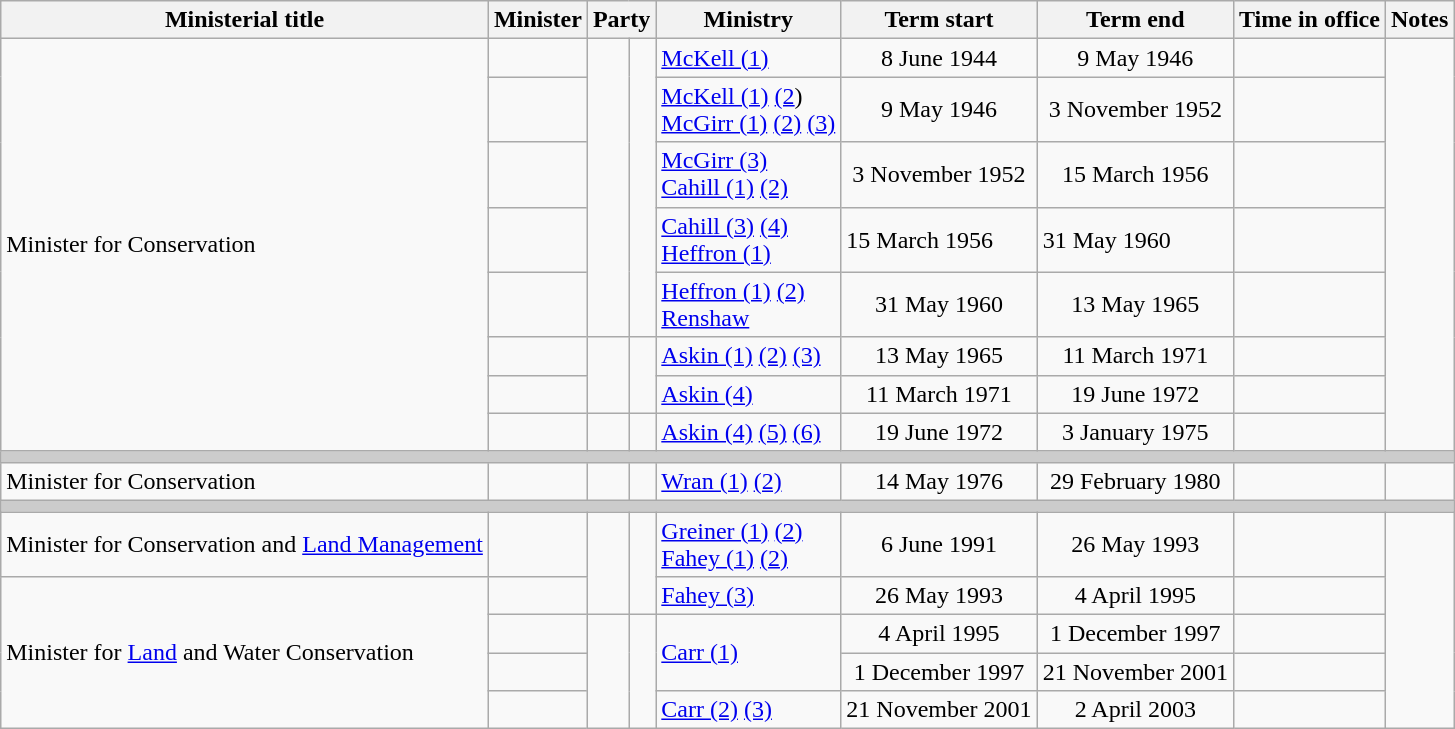<table class="wikitable sortable">
<tr>
<th>Ministerial title</th>
<th>Minister</th>
<th colspan=2>Party</th>
<th>Ministry</th>
<th>Term start</th>
<th>Term end</th>
<th>Time in office</th>
<th class="unsortable">Notes</th>
</tr>
<tr>
<td rowspan=8>Minister for Conservation</td>
<td></td>
<td rowspan=5 > </td>
<td rowspan=5></td>
<td><a href='#'>McKell (1)</a></td>
<td align=center>8 June 1944</td>
<td align=center>9 May 1946</td>
<td align=right></td>
</tr>
<tr>
<td></td>
<td><a href='#'>McKell (1)</a> <a href='#'>(2</a>)<br><a href='#'>McGirr (1)</a> <a href='#'>(2)</a> <a href='#'>(3)</a></td>
<td align=center>9 May 1946</td>
<td align=center>3 November 1952</td>
<td align=right><strong></strong></td>
</tr>
<tr>
<td></td>
<td><a href='#'>McGirr (3)</a><br><a href='#'>Cahill (1)</a> <a href='#'>(2)</a></td>
<td align=center>3 November 1952</td>
<td align=center>15 March 1956</td>
<td align=right></td>
</tr>
<tr>
<td></td>
<td><a href='#'>Cahill (3)</a> <a href='#'>(4)</a><br><a href='#'>Heffron (1)</a></td>
<td>15 March 1956</td>
<td>31 May 1960</td>
<td align=right></td>
</tr>
<tr>
<td></td>
<td><a href='#'>Heffron (1)</a> <a href='#'>(2)</a><br><a href='#'>Renshaw</a></td>
<td align=center>31 May 1960</td>
<td align=center>13 May 1965</td>
<td align=right></td>
</tr>
<tr>
<td></td>
<td rowspan=2 > </td>
<td rowspan=2></td>
<td><a href='#'>Askin (1)</a> <a href='#'>(2)</a> <a href='#'>(3)</a></td>
<td align=center>13 May 1965</td>
<td align=center>11 March 1971</td>
<td align=right></td>
</tr>
<tr>
<td></td>
<td><a href='#'>Askin (4)</a></td>
<td align=center>11 March 1971</td>
<td align=center>19 June 1972</td>
<td align=right></td>
</tr>
<tr>
<td></td>
<td> </td>
<td></td>
<td><a href='#'>Askin (4)</a> <a href='#'>(5)</a> <a href='#'>(6)</a></td>
<td align=center>19 June 1972</td>
<td align=center>3 January 1975</td>
<td align=right></td>
</tr>
<tr>
<th colspan="10" style="background: #cccccc;"></th>
</tr>
<tr>
<td>Minister for Conservation</td>
<td></td>
<td> </td>
<td></td>
<td><a href='#'>Wran (1)</a> <a href='#'>(2)</a></td>
<td align=center>14 May 1976</td>
<td align=center>29 February 1980</td>
<td align=right></td>
</tr>
<tr>
<th colspan="10" style="background: #cccccc;"></th>
</tr>
<tr>
<td>Minister for Conservation and <a href='#'>Land Management</a></td>
<td></td>
<td rowspan=2 > </td>
<td rowspan=2></td>
<td><a href='#'>Greiner (1)</a> <a href='#'>(2)</a><br><a href='#'>Fahey (1)</a> <a href='#'>(2)</a></td>
<td align=center>6 June 1991</td>
<td align=center>26 May 1993</td>
<td align=right></td>
</tr>
<tr>
<td rowspan=4>Minister for <a href='#'>Land</a> and Water Conservation</td>
<td></td>
<td><a href='#'>Fahey (3)</a></td>
<td align=center>26 May 1993</td>
<td align=center>4 April 1995</td>
<td align=right></td>
</tr>
<tr>
<td></td>
<td rowspan=3 > </td>
<td rowspan=3></td>
<td rowspan=2><a href='#'>Carr (1)</a></td>
<td align=center>4 April 1995</td>
<td align=center>1 December 1997</td>
<td align=right></td>
</tr>
<tr>
<td></td>
<td align=center>1 December 1997</td>
<td align=center>21 November 2001</td>
<td align=right></td>
</tr>
<tr>
<td></td>
<td><a href='#'>Carr (2)</a> <a href='#'>(3)</a></td>
<td align=center>21 November 2001</td>
<td align=center>2 April 2003</td>
<td align=right></td>
</tr>
</table>
